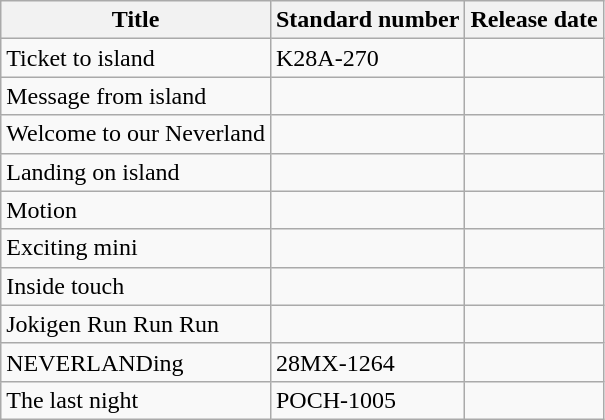<table class="wikitable">
<tr>
<th>Title</th>
<th>Standard number</th>
<th>Release date</th>
</tr>
<tr>
<td>Ticket to island</td>
<td>K28A-270</td>
<td></td>
</tr>
<tr>
<td>Message from island</td>
<td></td>
<td></td>
</tr>
<tr>
<td>Welcome to our Neverland</td>
<td></td>
<td></td>
</tr>
<tr>
<td>Landing on island</td>
<td></td>
<td></td>
</tr>
<tr>
<td>Motion</td>
<td></td>
<td></td>
</tr>
<tr>
<td>Exciting mini</td>
<td></td>
<td></td>
</tr>
<tr>
<td>Inside touch</td>
<td></td>
<td></td>
</tr>
<tr>
<td>Jokigen Run Run Run</td>
<td></td>
<td></td>
</tr>
<tr>
<td>NEVERLANDing</td>
<td>28MX-1264</td>
<td></td>
</tr>
<tr>
<td>The last night</td>
<td>POCH-1005</td>
<td></td>
</tr>
</table>
